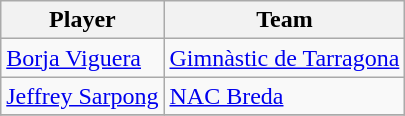<table class="wikitable">
<tr>
<th>Player</th>
<th>Team</th>
</tr>
<tr>
<td><a href='#'>Borja Viguera</a></td>
<td><a href='#'>Gimnàstic de Tarragona</a></td>
</tr>
<tr>
<td> <a href='#'>Jeffrey Sarpong</a></td>
<td> <a href='#'>NAC Breda</a></td>
</tr>
<tr>
</tr>
</table>
